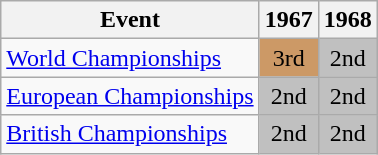<table class="wikitable">
<tr>
<th>Event</th>
<th>1967</th>
<th>1968</th>
</tr>
<tr>
<td><a href='#'>World Championships</a></td>
<td align="center" bgcolor="cc9966">3rd</td>
<td align="center" bgcolor="silver">2nd</td>
</tr>
<tr>
<td><a href='#'>European Championships</a></td>
<td align="center" bgcolor="silver">2nd</td>
<td align="center" bgcolor="silver">2nd</td>
</tr>
<tr>
<td><a href='#'>British Championships</a></td>
<td align="center" bgcolor="silver">2nd</td>
<td align="center" bgcolor="silver">2nd</td>
</tr>
</table>
